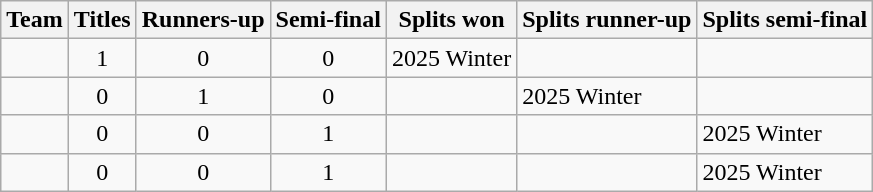<table class="wikitable sortable">
<tr>
<th>Team</th>
<th>Titles</th>
<th>Runners-up</th>
<th>Semi-final</th>
<th>Splits won</th>
<th>Splits runner-up</th>
<th>Splits semi-final</th>
</tr>
<tr>
<td></td>
<td align=center>1</td>
<td align=center>0</td>
<td align=center>0</td>
<td>2025 Winter</td>
<td></td>
<td></td>
</tr>
<tr>
<td></td>
<td align=center>0</td>
<td align=center>1</td>
<td align=center>0</td>
<td></td>
<td>2025 Winter</td>
<td></td>
</tr>
<tr>
<td></td>
<td align=center>0</td>
<td align=center>0</td>
<td align=center>1</td>
<td></td>
<td></td>
<td>2025 Winter</td>
</tr>
<tr>
<td></td>
<td align=center>0</td>
<td align=center>0</td>
<td align=center>1</td>
<td></td>
<td></td>
<td>2025 Winter</td>
</tr>
</table>
